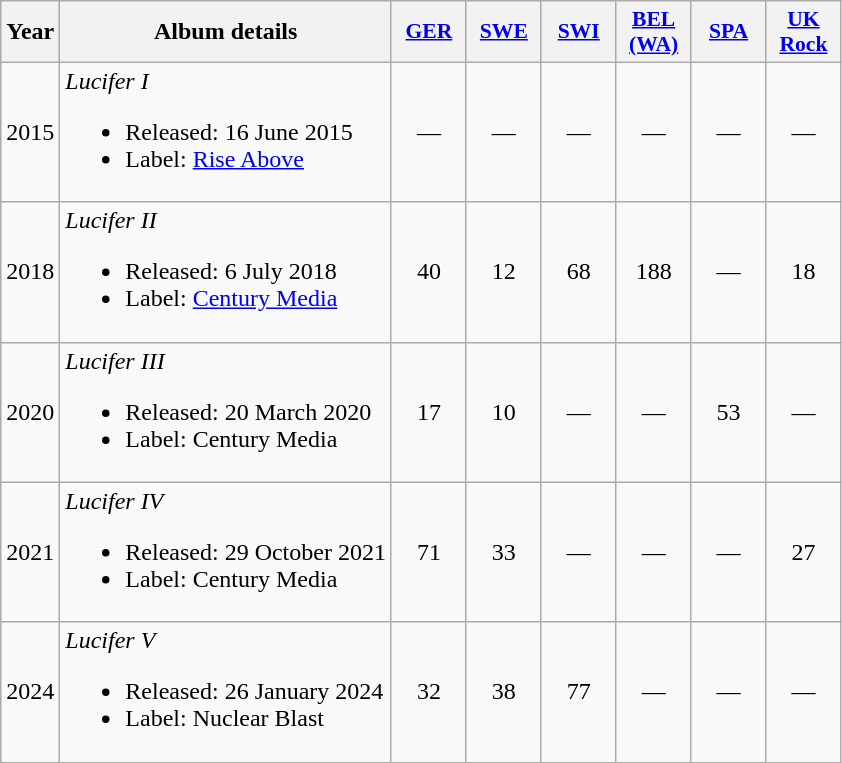<table class="wikitable">
<tr>
<th>Year</th>
<th>Album details</th>
<th scope="col" style="width:3em;font-size:90%;"><a href='#'>GER</a><br></th>
<th scope="col" style="width:3em;font-size:90%;"><a href='#'>SWE</a><br></th>
<th scope="col" style="width:3em;font-size:90%;"><a href='#'>SWI</a><br></th>
<th scope="col" style="width:3em;font-size:90%;"><a href='#'>BEL<br>(WA)</a></th>
<th scope="col" style="width:3em;font-size:90%;"><a href='#'>SPA</a></th>
<th scope="col" style="width:3em;font-size:90%;"><a href='#'>UK<br>Rock</a></th>
</tr>
<tr>
<td>2015</td>
<td><em>Lucifer I</em><br><ul><li>Released: 16 June 2015</li><li>Label: <a href='#'>Rise Above</a></li></ul></td>
<td align="center">—</td>
<td align="center">—</td>
<td align="center">—</td>
<td align="center">—</td>
<td align="center">—</td>
<td align="center">—</td>
</tr>
<tr>
<td>2018</td>
<td><em>Lucifer II</em><br><ul><li>Released: 6 July 2018</li><li>Label: <a href='#'>Century Media</a></li></ul></td>
<td align="center">40</td>
<td align="center">12</td>
<td align="center">68</td>
<td align="center">188</td>
<td align="center">—</td>
<td align="center">18</td>
</tr>
<tr>
<td>2020</td>
<td><em>Lucifer III</em><br><ul><li>Released: 20 March 2020</li><li>Label: Century Media</li></ul></td>
<td align="center">17</td>
<td align="center">10</td>
<td align="center">—</td>
<td align="center">—</td>
<td align="center">53</td>
<td align="center">—</td>
</tr>
<tr>
<td>2021</td>
<td><em>Lucifer IV</em><br><ul><li>Released: 29 October 2021</li><li>Label: Century Media</li></ul></td>
<td align="center">71</td>
<td align="center">33</td>
<td align="center">—</td>
<td align="center">—</td>
<td align="center">—</td>
<td align="center">27</td>
</tr>
<tr>
<td>2024</td>
<td><em>Lucifer V</em><br><ul><li>Released: 26 January 2024</li><li>Label: Nuclear Blast</li></ul></td>
<td align="center">32</td>
<td align="center">38<br></td>
<td align="center">77</td>
<td align="center">—</td>
<td align="center">—</td>
<td align="center">—</td>
</tr>
</table>
